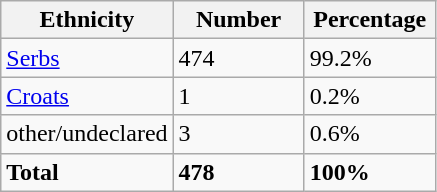<table class="wikitable">
<tr>
<th width="100px">Ethnicity</th>
<th width="80px">Number</th>
<th width="80px">Percentage</th>
</tr>
<tr>
<td><a href='#'>Serbs</a></td>
<td>474</td>
<td>99.2%</td>
</tr>
<tr>
<td><a href='#'>Croats</a></td>
<td>1</td>
<td>0.2%</td>
</tr>
<tr>
<td>other/undeclared</td>
<td>3</td>
<td>0.6%</td>
</tr>
<tr>
<td><strong>Total</strong></td>
<td><strong>478</strong></td>
<td><strong>100%</strong></td>
</tr>
</table>
